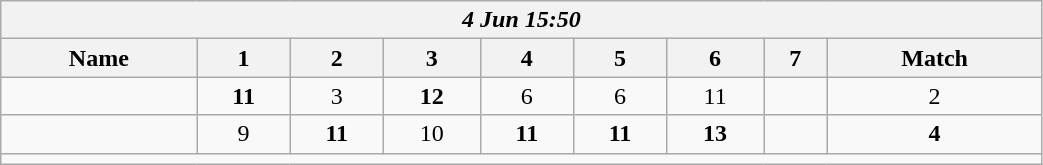<table class=wikitable style="text-align:center; width: 55%">
<tr>
<th colspan=17><em> 4 Jun 15:50</em></th>
</tr>
<tr>
<th>Name</th>
<th>1</th>
<th>2</th>
<th>3</th>
<th>4</th>
<th>5</th>
<th>6</th>
<th>7</th>
<th>Match</th>
</tr>
<tr>
<td style="text-align:left;"></td>
<td><strong>11</strong></td>
<td>3</td>
<td><strong>12</strong></td>
<td>6</td>
<td>6</td>
<td>11</td>
<td></td>
<td>2</td>
</tr>
<tr>
<td style="text-align:left;"><strong></strong></td>
<td>9</td>
<td><strong>11</strong></td>
<td>10</td>
<td><strong>11</strong></td>
<td><strong>11</strong></td>
<td><strong>13</strong></td>
<td></td>
<td><strong>4</strong></td>
</tr>
<tr>
<td colspan=17></td>
</tr>
</table>
